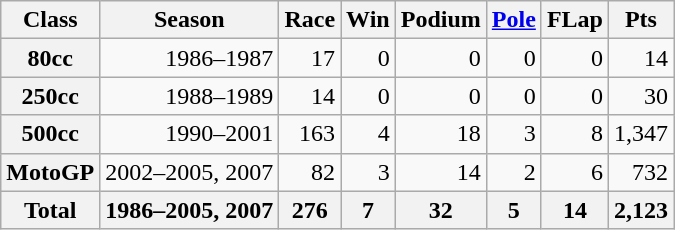<table class="wikitable">
<tr>
<th>Class</th>
<th>Season</th>
<th>Race</th>
<th>Win</th>
<th>Podium</th>
<th><a href='#'>Pole</a></th>
<th>FLap</th>
<th>Pts</th>
</tr>
<tr align="right">
<th>80cc</th>
<td>1986–1987</td>
<td>17</td>
<td>0</td>
<td>0</td>
<td>0</td>
<td>0</td>
<td>14</td>
</tr>
<tr align="right">
<th>250cc</th>
<td>1988–1989</td>
<td>14</td>
<td>0</td>
<td>0</td>
<td>0</td>
<td>0</td>
<td>30</td>
</tr>
<tr align="right">
<th>500cc</th>
<td>1990–2001</td>
<td>163</td>
<td>4</td>
<td>18</td>
<td>3</td>
<td>8</td>
<td>1,347</td>
</tr>
<tr align="right">
<th>MotoGP</th>
<td>2002–2005, 2007</td>
<td>82</td>
<td>3</td>
<td>14</td>
<td>2</td>
<td>6</td>
<td>732</td>
</tr>
<tr align="right">
<th>Total</th>
<th>1986–2005, 2007</th>
<th>276</th>
<th>7</th>
<th>32</th>
<th>5</th>
<th>14</th>
<th>2,123</th>
</tr>
</table>
